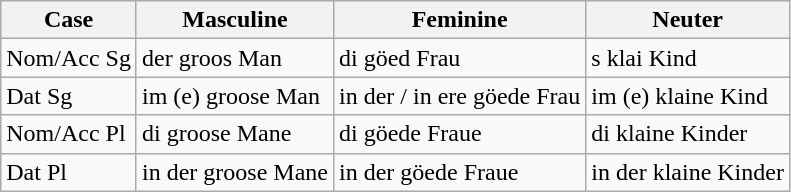<table class="wikitable" border="1">
<tr>
<th>Case</th>
<th>Masculine</th>
<th>Feminine</th>
<th>Neuter</th>
</tr>
<tr>
<td>Nom/Acc Sg</td>
<td>der groos Man</td>
<td>di göed Frau</td>
<td>s klai Kind</td>
</tr>
<tr>
<td>Dat Sg</td>
<td>im (e) groose Man</td>
<td>in der / in ere göede Frau</td>
<td>im (e) klaine Kind</td>
</tr>
<tr>
<td>Nom/Acc Pl</td>
<td>di groose Mane</td>
<td>di göede Fraue</td>
<td>di klaine Kinder</td>
</tr>
<tr>
<td>Dat Pl</td>
<td>in der groose Mane</td>
<td>in der göede Fraue</td>
<td>in der klaine Kinder</td>
</tr>
</table>
